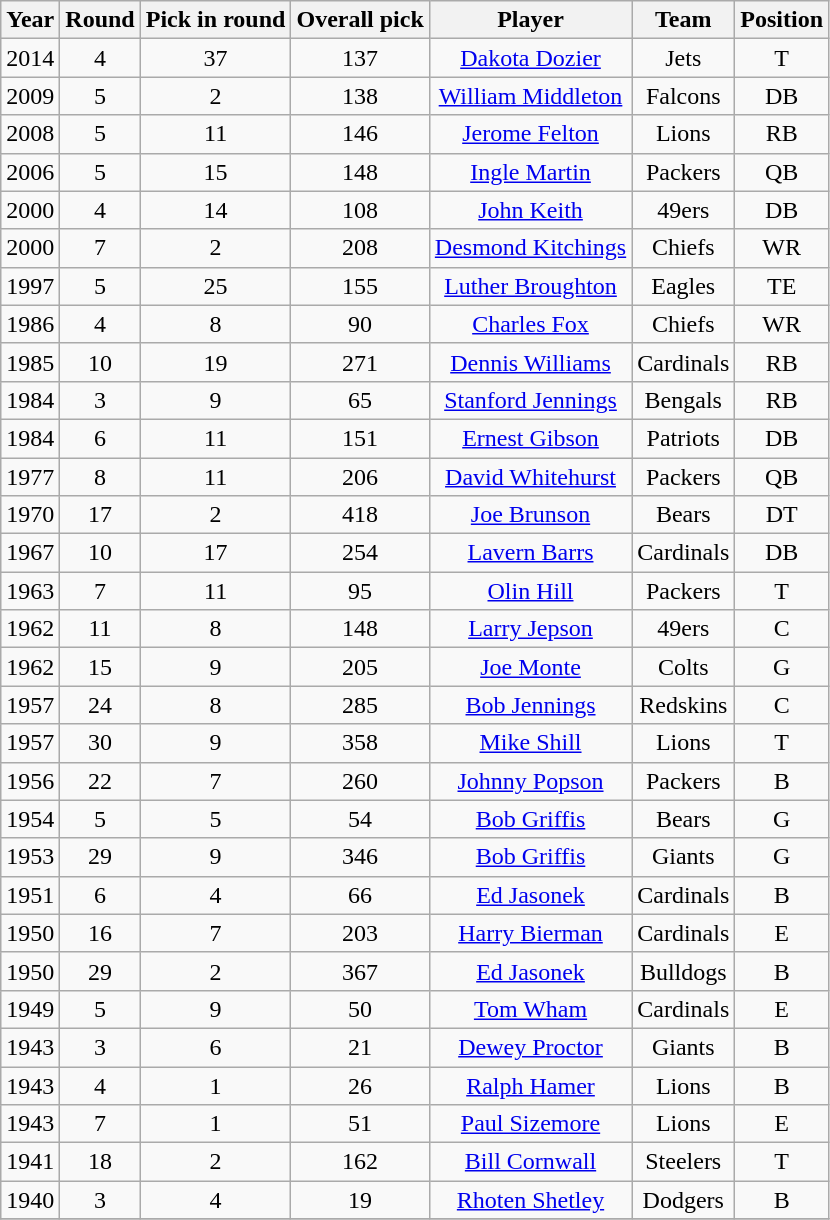<table class="wikitable" style="text-align: center;">
<tr>
<th>Year</th>
<th>Round</th>
<th>Pick in round</th>
<th>Overall pick</th>
<th>Player</th>
<th>Team</th>
<th>Position</th>
</tr>
<tr>
<td>2014</td>
<td>4</td>
<td>37</td>
<td>137</td>
<td><a href='#'>Dakota Dozier</a></td>
<td>Jets</td>
<td>T</td>
</tr>
<tr>
<td>2009</td>
<td>5</td>
<td>2</td>
<td>138</td>
<td><a href='#'>William Middleton</a></td>
<td>Falcons</td>
<td>DB</td>
</tr>
<tr>
<td>2008</td>
<td>5</td>
<td>11</td>
<td>146</td>
<td><a href='#'>Jerome Felton</a></td>
<td>Lions</td>
<td>RB</td>
</tr>
<tr>
<td>2006</td>
<td>5</td>
<td>15</td>
<td>148</td>
<td><a href='#'>Ingle Martin</a></td>
<td>Packers</td>
<td>QB</td>
</tr>
<tr>
<td>2000</td>
<td>4</td>
<td>14</td>
<td>108</td>
<td><a href='#'>John Keith</a></td>
<td>49ers</td>
<td>DB</td>
</tr>
<tr>
<td>2000</td>
<td>7</td>
<td>2</td>
<td>208</td>
<td><a href='#'>Desmond Kitchings</a></td>
<td>Chiefs</td>
<td>WR</td>
</tr>
<tr>
<td>1997</td>
<td>5</td>
<td>25</td>
<td>155</td>
<td><a href='#'>Luther Broughton</a></td>
<td>Eagles</td>
<td>TE</td>
</tr>
<tr>
<td>1986</td>
<td>4</td>
<td>8</td>
<td>90</td>
<td><a href='#'>Charles Fox</a></td>
<td>Chiefs</td>
<td>WR</td>
</tr>
<tr>
<td>1985</td>
<td>10</td>
<td>19</td>
<td>271</td>
<td><a href='#'>Dennis Williams</a></td>
<td>Cardinals</td>
<td>RB</td>
</tr>
<tr>
<td>1984</td>
<td>3</td>
<td>9</td>
<td>65</td>
<td><a href='#'>Stanford Jennings</a></td>
<td>Bengals</td>
<td>RB</td>
</tr>
<tr>
<td>1984</td>
<td>6</td>
<td>11</td>
<td>151</td>
<td><a href='#'>Ernest Gibson</a></td>
<td>Patriots</td>
<td>DB</td>
</tr>
<tr>
<td>1977</td>
<td>8</td>
<td>11</td>
<td>206</td>
<td><a href='#'>David Whitehurst</a></td>
<td>Packers</td>
<td>QB</td>
</tr>
<tr>
<td>1970</td>
<td>17</td>
<td>2</td>
<td>418</td>
<td><a href='#'>Joe Brunson</a></td>
<td>Bears</td>
<td>DT</td>
</tr>
<tr>
<td>1967</td>
<td>10</td>
<td>17</td>
<td>254</td>
<td><a href='#'>Lavern Barrs</a></td>
<td>Cardinals</td>
<td>DB</td>
</tr>
<tr>
<td>1963</td>
<td>7</td>
<td>11</td>
<td>95</td>
<td><a href='#'>Olin Hill</a></td>
<td>Packers</td>
<td>T</td>
</tr>
<tr>
<td>1962</td>
<td>11</td>
<td>8</td>
<td>148</td>
<td><a href='#'>Larry Jepson</a></td>
<td>49ers</td>
<td>C</td>
</tr>
<tr>
<td>1962</td>
<td>15</td>
<td>9</td>
<td>205</td>
<td><a href='#'>Joe Monte</a></td>
<td>Colts</td>
<td>G</td>
</tr>
<tr>
<td>1957</td>
<td>24</td>
<td>8</td>
<td>285</td>
<td><a href='#'>Bob Jennings</a></td>
<td>Redskins</td>
<td>C</td>
</tr>
<tr>
<td>1957</td>
<td>30</td>
<td>9</td>
<td>358</td>
<td><a href='#'>Mike Shill</a></td>
<td>Lions</td>
<td>T</td>
</tr>
<tr>
<td>1956</td>
<td>22</td>
<td>7</td>
<td>260</td>
<td><a href='#'>Johnny Popson</a></td>
<td>Packers</td>
<td>B</td>
</tr>
<tr>
<td>1954</td>
<td>5</td>
<td>5</td>
<td>54</td>
<td><a href='#'>Bob Griffis</a></td>
<td>Bears</td>
<td>G</td>
</tr>
<tr>
<td>1953</td>
<td>29</td>
<td>9</td>
<td>346</td>
<td><a href='#'>Bob Griffis</a></td>
<td>Giants</td>
<td>G</td>
</tr>
<tr>
<td>1951</td>
<td>6</td>
<td>4</td>
<td>66</td>
<td><a href='#'>Ed Jasonek</a></td>
<td>Cardinals</td>
<td>B</td>
</tr>
<tr>
<td>1950</td>
<td>16</td>
<td>7</td>
<td>203</td>
<td><a href='#'>Harry Bierman</a></td>
<td>Cardinals</td>
<td>E</td>
</tr>
<tr>
<td>1950</td>
<td>29</td>
<td>2</td>
<td>367</td>
<td><a href='#'>Ed Jasonek</a></td>
<td>Bulldogs</td>
<td>B</td>
</tr>
<tr>
<td>1949</td>
<td>5</td>
<td>9</td>
<td>50</td>
<td><a href='#'>Tom Wham</a></td>
<td>Cardinals</td>
<td>E</td>
</tr>
<tr>
<td>1943</td>
<td>3</td>
<td>6</td>
<td>21</td>
<td><a href='#'>Dewey Proctor</a></td>
<td>Giants</td>
<td>B</td>
</tr>
<tr>
<td>1943</td>
<td>4</td>
<td>1</td>
<td>26</td>
<td><a href='#'>Ralph Hamer</a></td>
<td>Lions</td>
<td>B</td>
</tr>
<tr>
<td>1943</td>
<td>7</td>
<td>1</td>
<td>51</td>
<td><a href='#'>Paul Sizemore</a></td>
<td>Lions</td>
<td>E</td>
</tr>
<tr>
<td>1941</td>
<td>18</td>
<td>2</td>
<td>162</td>
<td><a href='#'>Bill Cornwall</a></td>
<td>Steelers</td>
<td>T</td>
</tr>
<tr>
<td>1940</td>
<td>3</td>
<td>4</td>
<td>19</td>
<td><a href='#'>Rhoten Shetley</a></td>
<td>Dodgers</td>
<td>B</td>
</tr>
<tr>
</tr>
</table>
